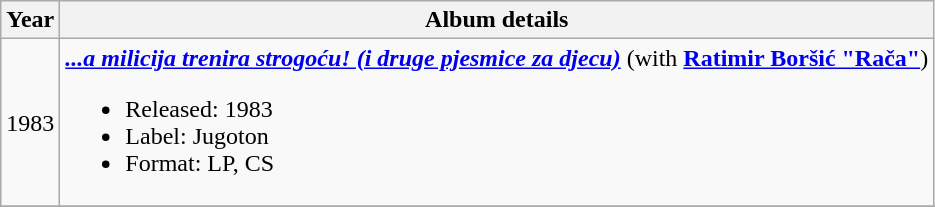<table class ="wikitable">
<tr>
<th>Year</th>
<th>Album details</th>
</tr>
<tr>
<td align="center" rowspan="1">1983</td>
<td><strong><em><a href='#'>...a milicija trenira strogoću! (i druge pjesmice za djecu)</a></em></strong> (with <strong><a href='#'>Ratimir Boršić "Rača"</a></strong>)<br><ul><li>Released: 1983</li><li>Label: Jugoton</li><li>Format: LP, CS</li></ul></td>
</tr>
<tr>
</tr>
</table>
